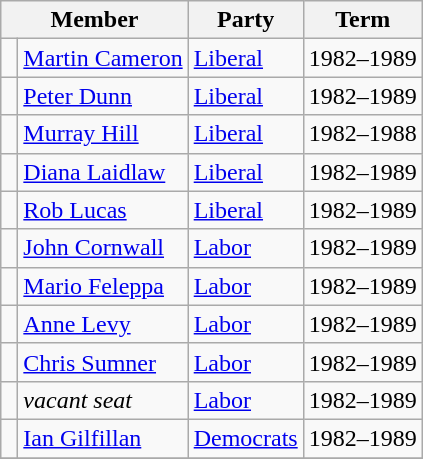<table class="wikitable">
<tr>
<th colspan="2">Member</th>
<th>Party</th>
<th>Term</th>
</tr>
<tr>
<td> </td>
<td><a href='#'>Martin Cameron</a></td>
<td><a href='#'>Liberal</a></td>
<td>1982–1989</td>
</tr>
<tr>
<td> </td>
<td><a href='#'>Peter Dunn</a></td>
<td><a href='#'>Liberal</a></td>
<td>1982–1989</td>
</tr>
<tr>
<td> </td>
<td><a href='#'>Murray Hill</a></td>
<td><a href='#'>Liberal</a></td>
<td>1982–1988</td>
</tr>
<tr>
<td> </td>
<td><a href='#'>Diana Laidlaw</a></td>
<td><a href='#'>Liberal</a></td>
<td>1982–1989</td>
</tr>
<tr>
<td> </td>
<td><a href='#'>Rob Lucas</a></td>
<td><a href='#'>Liberal</a></td>
<td>1982–1989</td>
</tr>
<tr>
<td> </td>
<td><a href='#'>John Cornwall</a></td>
<td><a href='#'>Labor</a></td>
<td>1982–1989</td>
</tr>
<tr>
<td> </td>
<td><a href='#'>Mario Feleppa</a></td>
<td><a href='#'>Labor</a></td>
<td>1982–1989</td>
</tr>
<tr>
<td> </td>
<td><a href='#'>Anne Levy</a></td>
<td><a href='#'>Labor</a></td>
<td>1982–1989</td>
</tr>
<tr>
<td> </td>
<td><a href='#'>Chris Sumner</a></td>
<td><a href='#'>Labor</a></td>
<td>1982–1989</td>
</tr>
<tr>
<td> </td>
<td><em>vacant seat</em></td>
<td><a href='#'>Labor</a></td>
<td>1982–1989</td>
</tr>
<tr>
<td> </td>
<td><a href='#'>Ian Gilfillan</a></td>
<td><a href='#'>Democrats</a></td>
<td>1982–1989</td>
</tr>
<tr>
</tr>
</table>
